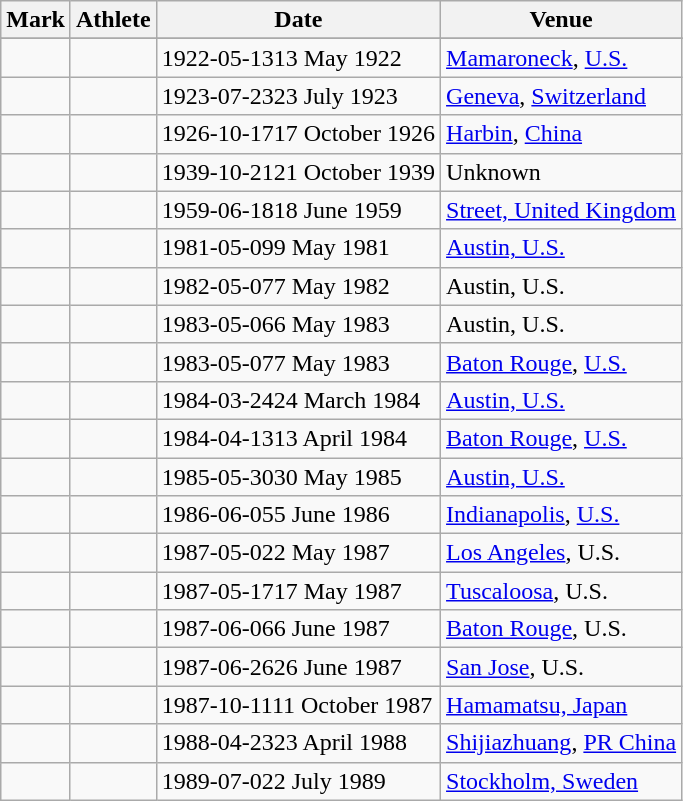<table class="wikitable sortable">
<tr>
<th>Mark</th>
<th>Athlete</th>
<th>Date</th>
<th>Venue</th>
</tr>
<tr valign="top">
</tr>
<tr>
<td align=center><strong></strong></td>
<td></td>
<td><span>1922-05-13</span>13 May 1922</td>
<td><a href='#'>Mamaroneck</a>, <a href='#'>U.S.</a></td>
</tr>
<tr>
<td align=center><strong></strong></td>
<td></td>
<td><span>1923-07-23</span>23 July 1923</td>
<td><a href='#'>Geneva</a>, <a href='#'>Switzerland</a></td>
</tr>
<tr>
<td align=center><strong></strong></td>
<td></td>
<td><span>1926-10-17</span>17 October 1926</td>
<td><a href='#'>Harbin</a>, <a href='#'>China</a></td>
</tr>
<tr>
<td align=center><strong></strong></td>
<td></td>
<td><span>1939-10-21</span>21 October 1939</td>
<td>Unknown</td>
</tr>
<tr>
<td align=center><strong></strong></td>
<td></td>
<td><span>1959-06-18</span>18 June 1959</td>
<td><a href='#'>Street, United Kingdom</a></td>
</tr>
<tr>
<td align=center><strong></strong></td>
<td></td>
<td><span>1981-05-09</span>9 May 1981</td>
<td><a href='#'>Austin, U.S.</a></td>
</tr>
<tr>
<td align=center><strong></strong></td>
<td></td>
<td><span>1982-05-07</span>7 May 1982</td>
<td>Austin, U.S.</td>
</tr>
<tr>
<td align=center><strong></strong></td>
<td></td>
<td><span>1983-05-06</span>6 May 1983</td>
<td>Austin, U.S.</td>
</tr>
<tr>
<td align=center><strong></strong></td>
<td></td>
<td><span>1983-05-07</span>7 May 1983</td>
<td><a href='#'>Baton Rouge</a>, <a href='#'>U.S.</a></td>
</tr>
<tr>
<td align=center><strong></strong></td>
<td></td>
<td><span>1984-03-24</span>24 March 1984</td>
<td><a href='#'>Austin, U.S.</a></td>
</tr>
<tr>
<td align=center><strong></strong></td>
<td></td>
<td><span>1984-04-13</span>13 April 1984</td>
<td><a href='#'>Baton Rouge</a>, <a href='#'>U.S.</a></td>
</tr>
<tr>
<td align=center><strong></strong></td>
<td></td>
<td><span>1985-05-30</span>30 May 1985</td>
<td><a href='#'>Austin, U.S.</a></td>
</tr>
<tr>
<td align=center><strong></strong></td>
<td></td>
<td><span>1986-06-05</span>5 June 1986</td>
<td><a href='#'>Indianapolis</a>, <a href='#'>U.S.</a></td>
</tr>
<tr>
<td align=center><strong></strong></td>
<td></td>
<td><span>1987-05-02</span>2 May 1987</td>
<td><a href='#'>Los Angeles</a>, U.S.</td>
</tr>
<tr>
<td align=center><strong></strong></td>
<td></td>
<td><span>1987-05-17</span>17 May 1987</td>
<td><a href='#'>Tuscaloosa</a>, U.S.</td>
</tr>
<tr>
<td align=center><strong></strong></td>
<td></td>
<td><span>1987-06-06</span>6 June 1987</td>
<td><a href='#'>Baton Rouge</a>, U.S.</td>
</tr>
<tr>
<td align=center><strong></strong></td>
<td></td>
<td><span>1987-06-26</span>26 June 1987</td>
<td><a href='#'>San Jose</a>, U.S.</td>
</tr>
<tr>
<td align=center><strong></strong></td>
<td></td>
<td><span>1987-10-11</span>11 October 1987</td>
<td><a href='#'>Hamamatsu, Japan</a></td>
</tr>
<tr>
<td align=center><strong></strong></td>
<td></td>
<td><span>1988-04-23</span>23 April 1988</td>
<td><a href='#'>Shijiazhuang</a>, <a href='#'>PR China</a></td>
</tr>
<tr>
<td align=center><strong></strong></td>
<td></td>
<td><span>1989-07-02</span>2 July 1989</td>
<td><a href='#'>Stockholm, Sweden</a></td>
</tr>
</table>
